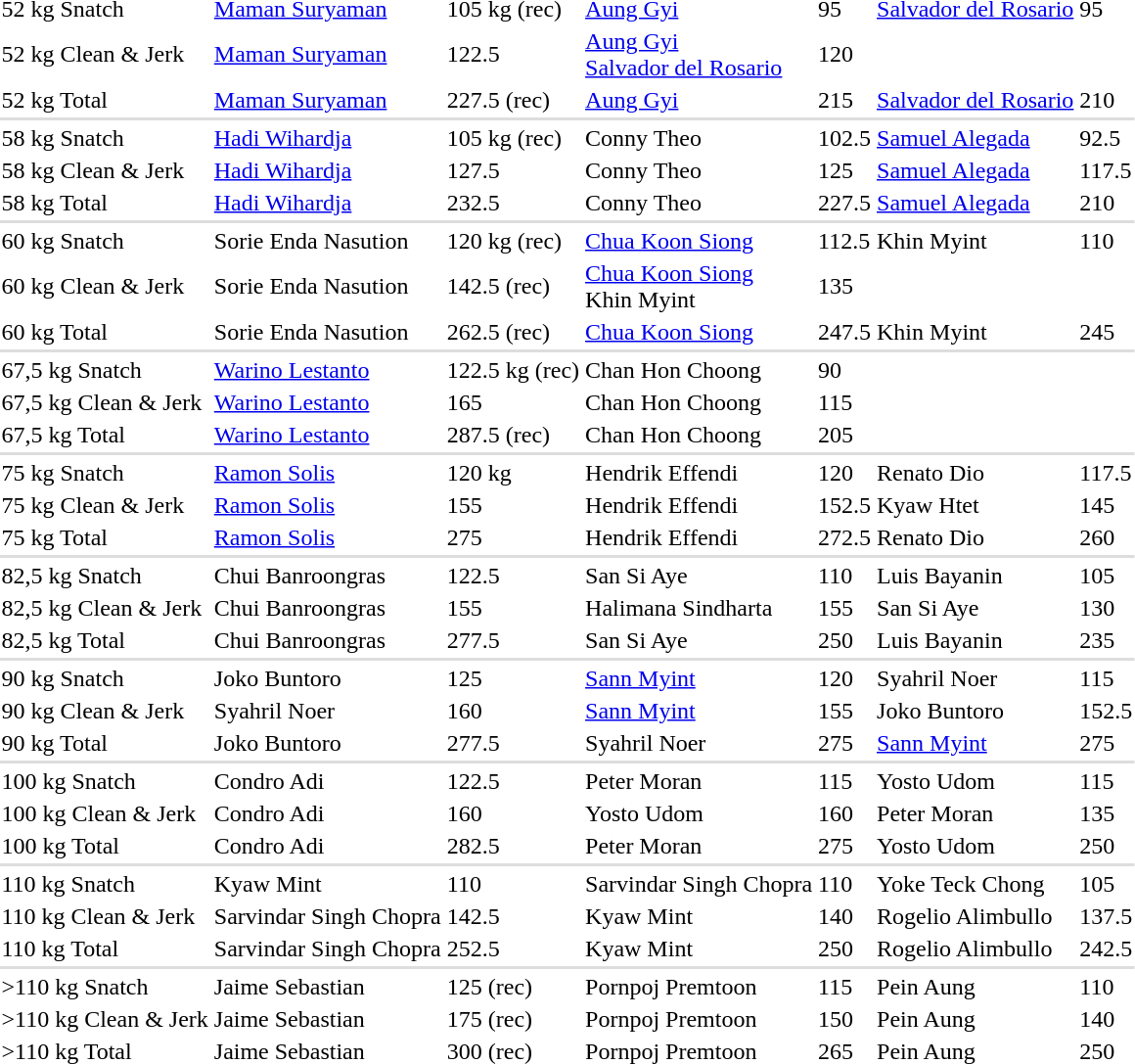<table>
<tr>
<td>52 kg Snatch</td>
<td> <a href='#'>Maman Suryaman</a></td>
<td>105 kg (rec)</td>
<td> <a href='#'>Aung Gyi</a></td>
<td>95</td>
<td> <a href='#'>Salvador del Rosario</a></td>
<td>95</td>
</tr>
<tr>
<td>52 kg Clean & Jerk</td>
<td> <a href='#'>Maman Suryaman</a></td>
<td>122.5</td>
<td> <a href='#'>Aung Gyi</a> <br>  <a href='#'>Salvador del Rosario</a></td>
<td>120</td>
<td></td>
<td></td>
</tr>
<tr>
<td>52 kg Total</td>
<td> <a href='#'>Maman Suryaman</a></td>
<td>227.5 (rec)</td>
<td> <a href='#'>Aung Gyi</a></td>
<td>215</td>
<td> <a href='#'>Salvador del Rosario</a></td>
<td>210</td>
</tr>
<tr bgcolor=#DDDDDD>
<td colspan=7></td>
</tr>
<tr>
<td>58 kg Snatch</td>
<td> <a href='#'>Hadi Wihardja</a></td>
<td>105 kg (rec)</td>
<td> Conny Theo</td>
<td>102.5</td>
<td> <a href='#'>Samuel Alegada</a></td>
<td>92.5</td>
</tr>
<tr>
<td>58 kg Clean & Jerk</td>
<td> <a href='#'>Hadi Wihardja</a></td>
<td>127.5</td>
<td> Conny Theo</td>
<td>125</td>
<td> <a href='#'>Samuel Alegada</a></td>
<td>117.5</td>
</tr>
<tr>
<td>58 kg Total</td>
<td> <a href='#'>Hadi Wihardja</a></td>
<td>232.5</td>
<td> Conny Theo</td>
<td>227.5</td>
<td> <a href='#'>Samuel Alegada</a></td>
<td>210</td>
</tr>
<tr bgcolor=#DDDDDD>
<td colspan=7></td>
</tr>
<tr>
<td>60 kg Snatch</td>
<td> Sorie Enda Nasution</td>
<td>120 kg (rec)</td>
<td> <a href='#'>Chua Koon Siong</a></td>
<td>112.5</td>
<td> Khin Myint</td>
<td>110</td>
</tr>
<tr>
<td>60 kg Clean & Jerk</td>
<td> Sorie Enda Nasution</td>
<td>142.5 (rec)</td>
<td> <a href='#'>Chua Koon Siong</a> <br>  Khin Myint</td>
<td>135</td>
<td></td>
<td></td>
</tr>
<tr>
<td>60 kg Total</td>
<td> Sorie Enda Nasution</td>
<td>262.5 (rec)</td>
<td> <a href='#'>Chua Koon Siong</a></td>
<td>247.5</td>
<td> Khin Myint</td>
<td>245</td>
</tr>
<tr bgcolor=#DDDDDD>
<td colspan=7></td>
</tr>
<tr>
<td>67,5 kg Snatch</td>
<td> <a href='#'>Warino Lestanto</a></td>
<td>122.5 kg (rec)</td>
<td> Chan Hon Choong</td>
<td>90</td>
<td></td>
<td></td>
</tr>
<tr>
<td>67,5 kg Clean & Jerk</td>
<td> <a href='#'>Warino Lestanto</a></td>
<td>165</td>
<td> Chan Hon Choong</td>
<td>115</td>
<td></td>
<td></td>
</tr>
<tr>
<td>67,5 kg Total</td>
<td> <a href='#'>Warino Lestanto</a></td>
<td>287.5 (rec)</td>
<td> Chan Hon Choong</td>
<td>205</td>
<td></td>
<td></td>
</tr>
<tr bgcolor=#DDDDDD>
<td colspan=7></td>
</tr>
<tr>
<td>75 kg Snatch</td>
<td> <a href='#'>Ramon Solis</a></td>
<td>120 kg</td>
<td> Hendrik Effendi</td>
<td>120</td>
<td> Renato Dio</td>
<td>117.5</td>
</tr>
<tr>
<td>75 kg Clean & Jerk</td>
<td> <a href='#'>Ramon Solis</a></td>
<td>155</td>
<td> Hendrik Effendi</td>
<td>152.5</td>
<td> Kyaw Htet</td>
<td>145</td>
</tr>
<tr>
<td>75 kg Total</td>
<td> <a href='#'>Ramon Solis</a></td>
<td>275</td>
<td> Hendrik Effendi</td>
<td>272.5</td>
<td> Renato Dio</td>
<td>260</td>
</tr>
<tr bgcolor=#DDDDDD>
<td colspan=7></td>
</tr>
<tr>
<td>82,5 kg Snatch</td>
<td> Chui Banroongras</td>
<td>122.5</td>
<td> San Si Aye</td>
<td>110</td>
<td> Luis Bayanin</td>
<td>105</td>
</tr>
<tr>
<td>82,5 kg Clean & Jerk</td>
<td> Chui Banroongras</td>
<td>155</td>
<td> Halimana Sindharta</td>
<td>155</td>
<td> San Si Aye</td>
<td>130</td>
</tr>
<tr>
<td>82,5 kg Total</td>
<td> Chui Banroongras</td>
<td>277.5</td>
<td> San Si Aye</td>
<td>250</td>
<td> Luis Bayanin</td>
<td>235</td>
</tr>
<tr bgcolor=#DDDDDD>
<td colspan=7></td>
</tr>
<tr>
<td>90 kg Snatch</td>
<td> Joko Buntoro</td>
<td>125</td>
<td> <a href='#'>Sann Myint</a></td>
<td>120</td>
<td> Syahril Noer</td>
<td>115</td>
</tr>
<tr>
<td>90 kg Clean & Jerk</td>
<td> Syahril Noer</td>
<td>160</td>
<td> <a href='#'>Sann Myint</a></td>
<td>155</td>
<td> Joko Buntoro</td>
<td>152.5</td>
</tr>
<tr>
<td>90 kg Total</td>
<td> Joko Buntoro</td>
<td>277.5</td>
<td> Syahril Noer</td>
<td>275</td>
<td> <a href='#'>Sann Myint</a></td>
<td>275</td>
</tr>
<tr bgcolor=#DDDDDD>
<td colspan=7></td>
</tr>
<tr>
<td>100 kg Snatch</td>
<td> Condro Adi</td>
<td>122.5</td>
<td> Peter Moran</td>
<td>115</td>
<td> Yosto Udom</td>
<td>115</td>
</tr>
<tr>
<td>100 kg Clean & Jerk</td>
<td> Condro Adi</td>
<td>160</td>
<td> Yosto Udom</td>
<td>160</td>
<td> Peter Moran</td>
<td>135</td>
</tr>
<tr>
<td>100 kg Total</td>
<td> Condro Adi</td>
<td>282.5</td>
<td> Peter Moran</td>
<td>275</td>
<td> Yosto Udom</td>
<td>250</td>
</tr>
<tr bgcolor=#DDDDDD>
<td colspan=7></td>
</tr>
<tr>
<td>110 kg Snatch</td>
<td> Kyaw Mint</td>
<td>110</td>
<td> Sarvindar Singh Chopra</td>
<td>110</td>
<td> Yoke Teck Chong</td>
<td>105</td>
</tr>
<tr>
<td>110 kg Clean & Jerk</td>
<td> Sarvindar Singh Chopra</td>
<td>142.5</td>
<td> Kyaw Mint</td>
<td>140</td>
<td> Rogelio Alimbullo</td>
<td>137.5</td>
</tr>
<tr>
<td>110 kg Total</td>
<td> Sarvindar Singh Chopra</td>
<td>252.5</td>
<td> Kyaw Mint</td>
<td>250</td>
<td> Rogelio Alimbullo</td>
<td>242.5</td>
</tr>
<tr bgcolor=#DDDDDD>
<td colspan=7></td>
</tr>
<tr>
<td>>110 kg Snatch</td>
<td> Jaime Sebastian</td>
<td>125 (rec)</td>
<td> Pornpoj Premtoon</td>
<td>115</td>
<td> Pein Aung</td>
<td>110</td>
</tr>
<tr>
<td>>110 kg Clean & Jerk</td>
<td> Jaime Sebastian</td>
<td>175 (rec)</td>
<td> Pornpoj Premtoon</td>
<td>150</td>
<td> Pein Aung</td>
<td>140</td>
</tr>
<tr>
<td>>110 kg Total</td>
<td> Jaime Sebastian</td>
<td>300 (rec)</td>
<td> Pornpoj Premtoon</td>
<td>265</td>
<td> Pein Aung</td>
<td>250</td>
</tr>
</table>
